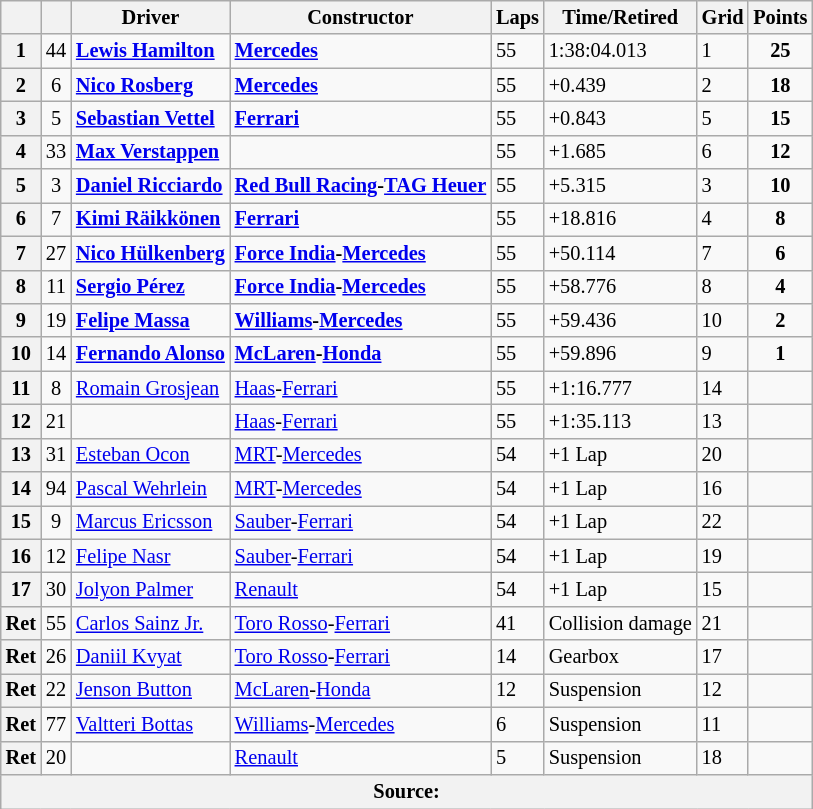<table class="wikitable" style="font-size: 85%;">
<tr>
<th></th>
<th></th>
<th>Driver</th>
<th>Constructor</th>
<th>Laps</th>
<th>Time/Retired</th>
<th>Grid</th>
<th>Points</th>
</tr>
<tr>
<th>1</th>
<td align="center">44</td>
<td> <strong><a href='#'>Lewis Hamilton</a></strong></td>
<td><strong><a href='#'>Mercedes</a></strong></td>
<td>55</td>
<td>1:38:04.013</td>
<td>1</td>
<td align="center"><strong>25</strong></td>
</tr>
<tr>
<th>2</th>
<td align="center">6</td>
<td> <strong><a href='#'>Nico Rosberg</a></strong></td>
<td><strong><a href='#'>Mercedes</a></strong></td>
<td>55</td>
<td>+0.439</td>
<td>2</td>
<td align="center"><strong>18</strong></td>
</tr>
<tr>
<th>3</th>
<td align="center">5</td>
<td> <strong><a href='#'>Sebastian Vettel</a></strong></td>
<td><strong><a href='#'>Ferrari</a></strong></td>
<td>55</td>
<td>+0.843</td>
<td>5</td>
<td align="center"><strong>15</strong></td>
</tr>
<tr>
<th>4</th>
<td align="center">33</td>
<td> <strong><a href='#'>Max Verstappen</a></strong></td>
<td></td>
<td>55</td>
<td>+1.685</td>
<td>6</td>
<td align="center"><strong>12</strong></td>
</tr>
<tr>
<th>5</th>
<td align="center">3</td>
<td> <strong><a href='#'>Daniel Ricciardo</a></strong></td>
<td><strong><a href='#'>Red Bull Racing</a>-<a href='#'>TAG Heuer</a></strong></td>
<td>55</td>
<td>+5.315</td>
<td>3</td>
<td align="center"><strong>10</strong></td>
</tr>
<tr>
<th>6</th>
<td align="center">7</td>
<td> <strong><a href='#'>Kimi Räikkönen</a></strong></td>
<td><strong><a href='#'>Ferrari</a></strong></td>
<td>55</td>
<td>+18.816</td>
<td>4</td>
<td align="center"><strong>8</strong></td>
</tr>
<tr>
<th>7</th>
<td align="center">27</td>
<td> <strong><a href='#'>Nico Hülkenberg</a></strong></td>
<td><strong><a href='#'>Force India</a>-<a href='#'>Mercedes</a></strong></td>
<td>55</td>
<td>+50.114</td>
<td>7</td>
<td align="center"><strong>6</strong></td>
</tr>
<tr>
<th>8</th>
<td align="center">11</td>
<td> <strong><a href='#'>Sergio Pérez</a></strong></td>
<td><strong><a href='#'>Force India</a>-<a href='#'>Mercedes</a></strong></td>
<td>55</td>
<td>+58.776</td>
<td>8</td>
<td align="center"><strong>4</strong></td>
</tr>
<tr>
<th>9</th>
<td align="center">19</td>
<td> <strong><a href='#'>Felipe Massa</a></strong></td>
<td><strong><a href='#'>Williams</a>-<a href='#'>Mercedes</a></strong></td>
<td>55</td>
<td>+59.436</td>
<td>10</td>
<td align="center"><strong>2</strong></td>
</tr>
<tr>
<th>10</th>
<td align="center">14</td>
<td> <strong><a href='#'>Fernando Alonso</a></strong></td>
<td><strong><a href='#'>McLaren</a>-<a href='#'>Honda</a></strong></td>
<td>55</td>
<td>+59.896</td>
<td>9</td>
<td align="center"><strong>1</strong></td>
</tr>
<tr>
<th>11</th>
<td align="center">8</td>
<td> <a href='#'>Romain Grosjean</a></td>
<td><a href='#'>Haas</a>-<a href='#'>Ferrari</a></td>
<td>55</td>
<td>+1:16.777</td>
<td>14</td>
<td></td>
</tr>
<tr>
<th>12</th>
<td align="center">21</td>
<td></td>
<td><a href='#'>Haas</a>-<a href='#'>Ferrari</a></td>
<td>55</td>
<td>+1:35.113</td>
<td>13</td>
<td></td>
</tr>
<tr>
<th>13</th>
<td align="center">31</td>
<td> <a href='#'>Esteban Ocon</a></td>
<td><a href='#'>MRT</a>-<a href='#'>Mercedes</a></td>
<td>54</td>
<td>+1 Lap</td>
<td>20</td>
<td></td>
</tr>
<tr>
<th>14</th>
<td align="center">94</td>
<td> <a href='#'>Pascal Wehrlein</a></td>
<td><a href='#'>MRT</a>-<a href='#'>Mercedes</a></td>
<td>54</td>
<td>+1 Lap</td>
<td>16</td>
<td></td>
</tr>
<tr>
<th>15</th>
<td align="center">9</td>
<td> <a href='#'>Marcus Ericsson</a></td>
<td><a href='#'>Sauber</a>-<a href='#'>Ferrari</a></td>
<td>54</td>
<td>+1 Lap</td>
<td>22</td>
<td></td>
</tr>
<tr>
<th>16</th>
<td align="center">12</td>
<td> <a href='#'>Felipe Nasr</a></td>
<td><a href='#'>Sauber</a>-<a href='#'>Ferrari</a></td>
<td>54</td>
<td>+1 Lap</td>
<td>19</td>
<td></td>
</tr>
<tr>
<th>17</th>
<td align="center">30</td>
<td> <a href='#'>Jolyon Palmer</a></td>
<td><a href='#'>Renault</a></td>
<td>54</td>
<td>+1 Lap</td>
<td>15</td>
<td></td>
</tr>
<tr>
<th>Ret</th>
<td align="center">55</td>
<td> <a href='#'>Carlos Sainz Jr.</a></td>
<td><a href='#'>Toro Rosso</a>-<a href='#'>Ferrari</a></td>
<td>41</td>
<td>Collision damage</td>
<td>21</td>
<td></td>
</tr>
<tr>
<th>Ret</th>
<td align="center">26</td>
<td> <a href='#'>Daniil Kvyat</a></td>
<td><a href='#'>Toro Rosso</a>-<a href='#'>Ferrari</a></td>
<td>14</td>
<td>Gearbox</td>
<td>17</td>
<td></td>
</tr>
<tr>
<th>Ret</th>
<td align="center">22</td>
<td> <a href='#'>Jenson Button</a></td>
<td><a href='#'>McLaren</a>-<a href='#'>Honda</a></td>
<td>12</td>
<td>Suspension</td>
<td>12</td>
<td></td>
</tr>
<tr>
<th>Ret</th>
<td align="center">77</td>
<td> <a href='#'>Valtteri Bottas</a></td>
<td><a href='#'>Williams</a>-<a href='#'>Mercedes</a></td>
<td>6</td>
<td>Suspension</td>
<td>11</td>
<td></td>
</tr>
<tr>
<th>Ret</th>
<td align="center">20</td>
<td></td>
<td><a href='#'>Renault</a></td>
<td>5</td>
<td>Suspension</td>
<td>18</td>
<td></td>
</tr>
<tr>
<th colspan="8">Source:</th>
</tr>
</table>
